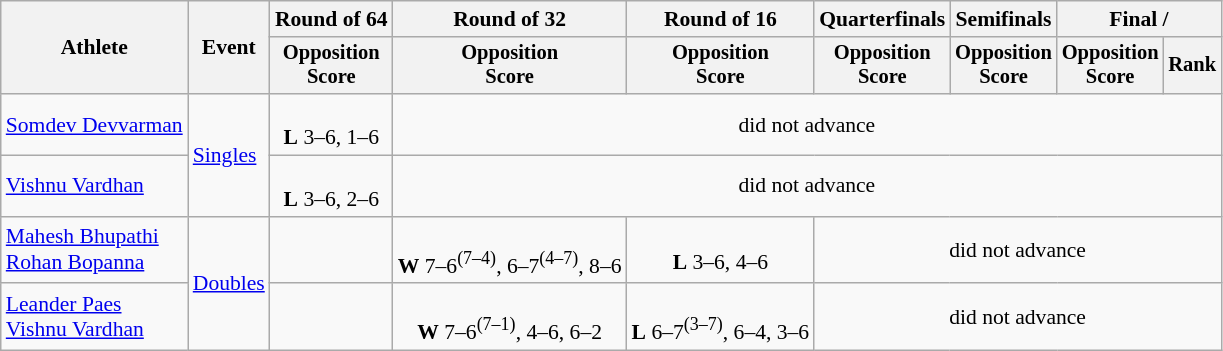<table class=wikitable style="font-size:90%">
<tr>
<th rowspan="2">Athlete</th>
<th rowspan="2">Event</th>
<th>Round of 64</th>
<th>Round of 32</th>
<th>Round of 16</th>
<th>Quarterfinals</th>
<th>Semifinals</th>
<th colspan=2>Final / </th>
</tr>
<tr style="font-size:95%">
<th>Opposition<br>Score</th>
<th>Opposition<br>Score</th>
<th>Opposition<br>Score</th>
<th>Opposition<br>Score</th>
<th>Opposition<br>Score</th>
<th>Opposition<br>Score</th>
<th>Rank</th>
</tr>
<tr align=center>
<td align=left><a href='#'>Somdev Devvarman</a></td>
<td style="text-align:left;" rowspan="2"><a href='#'>Singles</a></td>
<td> <br><strong>L</strong> 3–6, 1–6</td>
<td colspan=6>did not advance</td>
</tr>
<tr align=center>
<td align=left><a href='#'>Vishnu Vardhan</a></td>
<td><br><strong>L</strong> 3–6, 2–6</td>
<td colspan=6>did not advance</td>
</tr>
<tr align=center>
<td align=left><a href='#'>Mahesh Bhupathi</a><br><a href='#'>Rohan Bopanna</a></td>
<td style="text-align:left;" rowspan="2"><a href='#'>Doubles</a></td>
<td></td>
<td> <br><strong>W</strong> 7–6<sup>(7–4)</sup>, 6–7<sup>(4–7)</sup>, 8–6</td>
<td><br><strong>L</strong> 3–6, 4–6</td>
<td colspan=4>did not advance</td>
</tr>
<tr align=center>
<td align=left><a href='#'>Leander Paes</a><br><a href='#'>Vishnu Vardhan</a></td>
<td></td>
<td> <br><strong>W</strong> 7–6<sup>(7–1)</sup>, 4–6, 6–2</td>
<td><br><strong>L</strong> 6–7<sup>(3–7)</sup>, 6–4, 3–6</td>
<td colspan=4>did not advance</td>
</tr>
</table>
